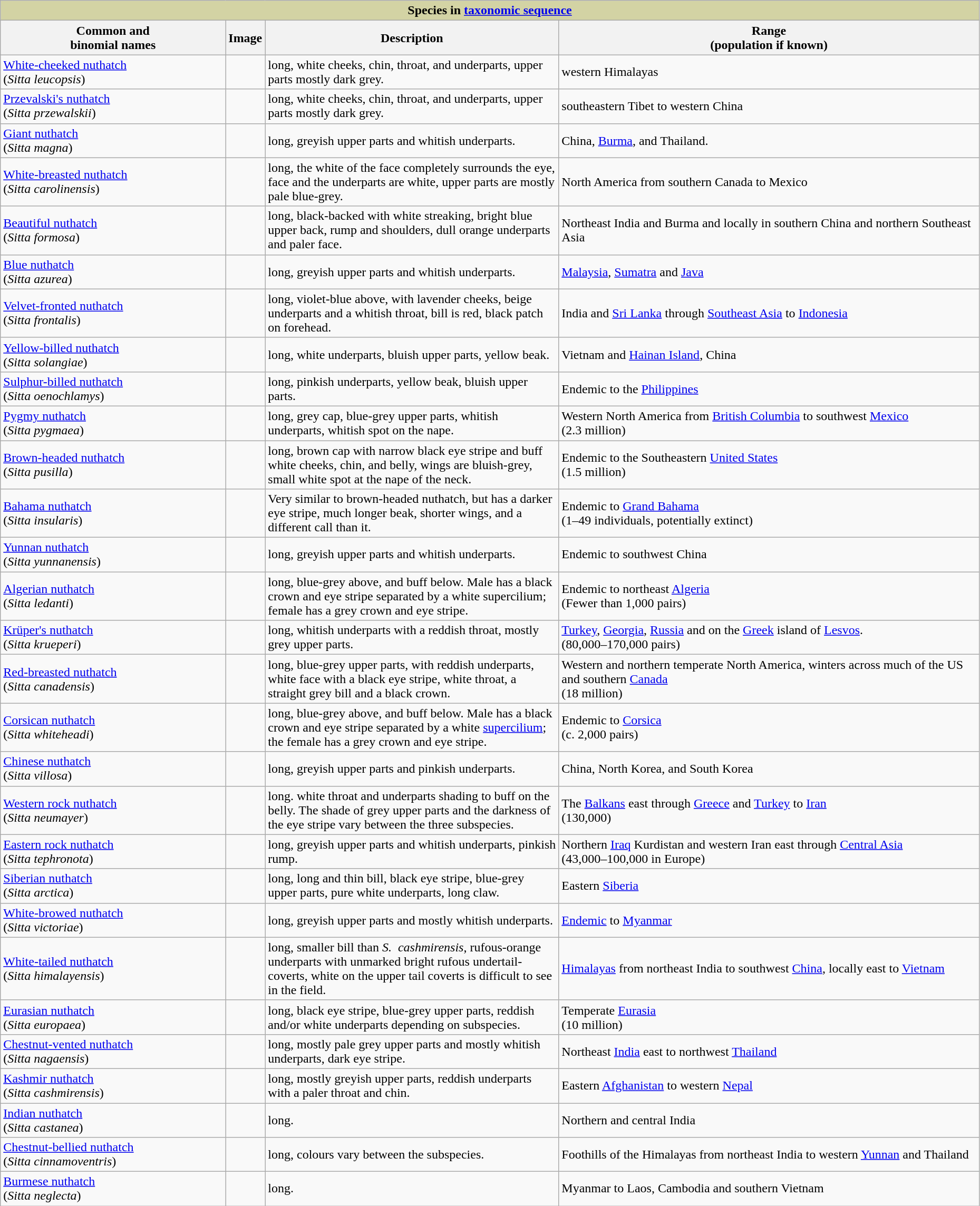<table style="width:98%;" class="wikitable">
<tr>
<th style="text-align:center; background:#d3d3a4;" colspan="4"><strong>Species in <a href='#'>taxonomic sequence</a></strong></th>
</tr>
<tr>
<th style="width:23%; text-align:center;">Common and<br>binomial names</th>
<th>Image</th>
<th style="width:30%; text-align:center;">Description</th>
<th style="text-align:center;">Range <br>(population if known)</th>
</tr>
<tr>
<td><a href='#'>White-cheeked nuthatch</a><br>(<em>Sitta leucopsis</em>)</td>
<td></td>
<td> long, white cheeks, chin, throat, and underparts, upper parts mostly dark grey.</td>
<td>western Himalayas</td>
</tr>
<tr>
<td><a href='#'>Przevalski's nuthatch</a><br>(<em>Sitta przewalskii</em>)</td>
<td></td>
<td> long, white cheeks, chin, throat, and underparts, upper parts mostly dark grey.</td>
<td>southeastern Tibet to western China</td>
</tr>
<tr>
<td><a href='#'>Giant nuthatch</a><br>(<em>Sitta magna</em>)</td>
<td></td>
<td> long, greyish upper parts and whitish underparts.</td>
<td>China, <a href='#'>Burma</a>, and Thailand.</td>
</tr>
<tr>
<td><a href='#'>White-breasted nuthatch</a><br>(<em>Sitta carolinensis</em>)</td>
<td></td>
<td> long, the white of the face completely surrounds the eye, face and the underparts are white, upper parts are mostly pale blue-grey.</td>
<td>North America from southern Canada to Mexico</td>
</tr>
<tr>
<td><a href='#'>Beautiful nuthatch</a><br>(<em>Sitta formosa</em>)</td>
<td></td>
<td> long, black-backed with white streaking, bright blue upper back, rump and shoulders, dull orange underparts and paler face.</td>
<td>Northeast India and Burma and locally in southern China and northern Southeast Asia</td>
</tr>
<tr>
<td><a href='#'>Blue nuthatch</a><br>(<em>Sitta azurea</em>)</td>
<td></td>
<td> long, greyish upper parts and whitish underparts.</td>
<td><a href='#'>Malaysia</a>, <a href='#'>Sumatra</a> and <a href='#'>Java</a></td>
</tr>
<tr>
<td><a href='#'>Velvet-fronted nuthatch</a><br>(<em>Sitta frontalis</em>)</td>
<td></td>
<td> long, violet-blue above, with lavender cheeks, beige underparts and a whitish throat, bill is red, black patch on forehead.</td>
<td>India and <a href='#'>Sri Lanka</a> through <a href='#'>Southeast Asia</a> to <a href='#'>Indonesia</a></td>
</tr>
<tr>
<td><a href='#'>Yellow-billed nuthatch</a><br>(<em>Sitta solangiae</em>)</td>
<td></td>
<td> long, white underparts, bluish upper parts, yellow beak.</td>
<td>Vietnam and <a href='#'>Hainan Island</a>, China</td>
</tr>
<tr>
<td><a href='#'>Sulphur-billed nuthatch</a><br>(<em>Sitta oenochlamys</em>)</td>
<td></td>
<td> long, pinkish underparts, yellow beak, bluish upper parts.</td>
<td>Endemic to the <a href='#'>Philippines</a></td>
</tr>
<tr>
<td><a href='#'>Pygmy nuthatch</a><br>(<em>Sitta pygmaea</em>)</td>
<td></td>
<td> long, grey cap, blue-grey upper parts, whitish underparts, whitish spot on the nape.</td>
<td>Western North America from <a href='#'>British Columbia</a> to southwest <a href='#'>Mexico</a><br>(2.3 million)</td>
</tr>
<tr>
<td><a href='#'>Brown-headed nuthatch</a><br>(<em>Sitta pusilla</em>)</td>
<td></td>
<td> long, brown cap with narrow black eye stripe and buff white cheeks, chin, and belly, wings are bluish-grey, small white spot at the nape of the neck.</td>
<td>Endemic to the Southeastern <a href='#'>United States</a><br>(1.5 million)</td>
</tr>
<tr>
<td><a href='#'>Bahama nuthatch</a><br>(<em>Sitta insularis</em>)</td>
<td></td>
<td>Very similar to brown-headed nuthatch, but has a darker eye stripe, much longer beak, shorter wings, and a different call than it.</td>
<td>Endemic to <a href='#'>Grand Bahama</a><br>(1–49 individuals, potentially extinct)</td>
</tr>
<tr>
<td><a href='#'>Yunnan nuthatch</a><br>(<em>Sitta yunnanensis</em>)</td>
<td></td>
<td> long, greyish upper parts and whitish underparts.</td>
<td>Endemic to southwest China</td>
</tr>
<tr>
<td><a href='#'>Algerian nuthatch</a><br>(<em>Sitta ledanti</em>)</td>
<td></td>
<td> long, blue-grey above, and buff below. Male has a black crown and eye stripe separated by a white supercilium; female has a grey crown and eye stripe.</td>
<td>Endemic to northeast <a href='#'>Algeria</a><br>(Fewer than 1,000 pairs)</td>
</tr>
<tr>
<td><a href='#'>Krüper's nuthatch</a><br>(<em>Sitta krueperi</em>)</td>
<td></td>
<td> long, whitish underparts with a reddish throat, mostly grey upper parts.</td>
<td><a href='#'>Turkey</a>, <a href='#'>Georgia</a>, <a href='#'>Russia</a> and on the <a href='#'>Greek</a> island of <a href='#'>Lesvos</a>.<br>(80,000–170,000 pairs)</td>
</tr>
<tr>
<td><a href='#'>Red-breasted nuthatch</a><br>(<em>Sitta canadensis</em>)</td>
<td></td>
<td> long, blue-grey upper parts, with reddish underparts, white face with a black eye stripe, white throat, a straight grey bill and a black crown.</td>
<td>Western and northern temperate North America, winters across much of the US and southern <a href='#'>Canada</a><br>(18 million)</td>
</tr>
<tr>
<td><a href='#'>Corsican nuthatch</a><br>(<em>Sitta whiteheadi</em>)</td>
<td></td>
<td> long, blue-grey above, and buff below. Male has a black crown and eye stripe separated by a white <a href='#'>supercilium</a>; the female has a grey crown and eye stripe.</td>
<td>Endemic to <a href='#'>Corsica</a><br>(c. 2,000 pairs)</td>
</tr>
<tr>
<td><a href='#'>Chinese nuthatch</a><br>(<em>Sitta villosa</em>)</td>
<td></td>
<td> long, greyish upper parts and pinkish underparts.</td>
<td>China, North Korea, and South Korea</td>
</tr>
<tr>
<td><a href='#'>Western rock nuthatch</a><br>(<em>Sitta neumayer</em>)</td>
<td></td>
<td> long. white throat and underparts shading to buff on the belly. The shade of grey upper parts and the darkness of the eye stripe vary between the three subspecies.</td>
<td>The <a href='#'>Balkans</a> east through <a href='#'>Greece</a> and <a href='#'>Turkey</a> to <a href='#'>Iran</a><br>(130,000)</td>
</tr>
<tr>
<td><a href='#'>Eastern rock nuthatch</a><br>(<em>Sitta tephronota</em>)</td>
<td></td>
<td> long, greyish upper parts and whitish underparts, pinkish rump.</td>
<td>Northern <a href='#'>Iraq</a> Kurdistan and western Iran east through <a href='#'>Central Asia</a><br>(43,000–100,000 in Europe)</td>
</tr>
<tr>
<td><a href='#'>Siberian nuthatch</a><br>(<em>Sitta arctica</em>)</td>
<td></td>
<td> long, long and thin bill, black eye stripe, blue-grey upper parts, pure white underparts, long claw.</td>
<td>Eastern <a href='#'>Siberia</a></td>
</tr>
<tr>
<td><a href='#'>White-browed nuthatch</a><br>(<em>Sitta victoriae</em>)</td>
<td></td>
<td> long, greyish upper parts and mostly whitish underparts.</td>
<td><a href='#'>Endemic</a> to <a href='#'>Myanmar</a></td>
</tr>
<tr>
<td><a href='#'>White-tailed nuthatch</a><br>(<em>Sitta himalayensis</em>)</td>
<td></td>
<td> long, smaller bill than <em>S.  cashmirensis</em>, rufous-orange underparts with unmarked bright rufous undertail-coverts, white on the upper tail coverts is difficult to see in the field.</td>
<td><a href='#'>Himalayas</a> from northeast India to southwest <a href='#'>China</a>, locally east to <a href='#'>Vietnam</a></td>
</tr>
<tr>
<td><a href='#'>Eurasian nuthatch</a><br>(<em>Sitta europaea</em>)</td>
<td></td>
<td> long, black eye stripe, blue-grey upper parts, reddish and/or white underparts depending on subspecies.</td>
<td>Temperate <a href='#'>Eurasia</a><br>(10 million)</td>
</tr>
<tr>
<td><a href='#'>Chestnut-vented nuthatch</a><br>(<em>Sitta nagaensis</em>)</td>
<td></td>
<td> long, mostly pale grey upper parts and mostly whitish underparts, dark eye stripe.</td>
<td>Northeast <a href='#'>India</a> east to northwest <a href='#'>Thailand</a></td>
</tr>
<tr>
<td><a href='#'>Kashmir nuthatch</a><br>(<em>Sitta cashmirensis</em>)</td>
<td></td>
<td> long, mostly greyish upper parts, reddish underparts with a paler throat and chin.</td>
<td>Eastern <a href='#'>Afghanistan</a> to western <a href='#'>Nepal</a></td>
</tr>
<tr>
<td><a href='#'>Indian nuthatch</a><br>(<em>Sitta castanea</em>)</td>
<td></td>
<td> long.</td>
<td>Northern and central India</td>
</tr>
<tr>
<td><a href='#'>Chestnut-bellied nuthatch</a><br>(<em>Sitta cinnamoventris</em>)</td>
<td></td>
<td> long, colours vary between the subspecies.</td>
<td>Foothills of the Himalayas from northeast India to western <a href='#'>Yunnan</a> and Thailand</td>
</tr>
<tr>
<td><a href='#'>Burmese nuthatch</a><br>(<em>Sitta neglecta</em>)</td>
<td></td>
<td> long.</td>
<td>Myanmar to Laos, Cambodia and southern Vietnam</td>
</tr>
</table>
